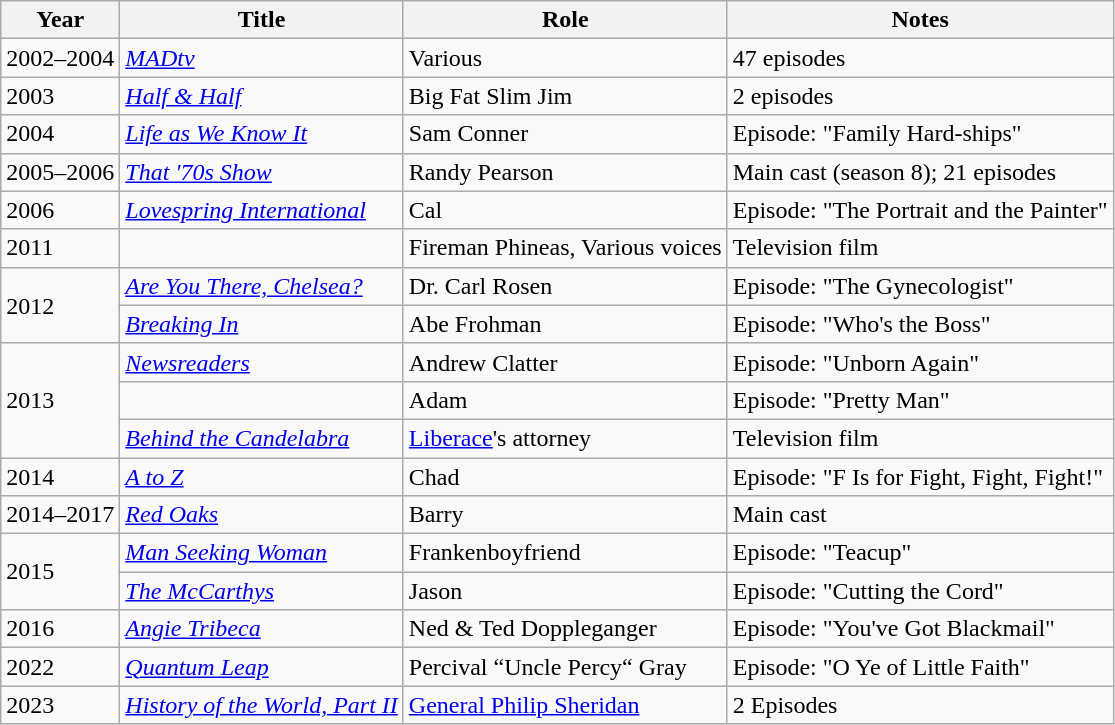<table class="wikitable sortable">
<tr>
<th>Year</th>
<th>Title</th>
<th>Role</th>
<th class="unsortable">Notes</th>
</tr>
<tr>
<td>2002–2004</td>
<td><em><a href='#'>MADtv</a></em></td>
<td>Various</td>
<td>47 episodes</td>
</tr>
<tr>
<td>2003</td>
<td><em><a href='#'>Half & Half</a></em></td>
<td>Big Fat Slim Jim</td>
<td>2 episodes</td>
</tr>
<tr>
<td>2004</td>
<td><em><a href='#'>Life as We Know It</a></em></td>
<td>Sam Conner</td>
<td>Episode: "Family Hard-ships"</td>
</tr>
<tr>
<td>2005–2006</td>
<td><em><a href='#'>That '70s Show</a></em></td>
<td>Randy Pearson</td>
<td>Main cast (season 8); 21 episodes</td>
</tr>
<tr>
<td>2006</td>
<td><em><a href='#'>Lovespring International</a></em></td>
<td>Cal</td>
<td>Episode: "The Portrait and the Painter"</td>
</tr>
<tr>
<td>2011</td>
<td><em></em></td>
<td>Fireman Phineas, Various voices</td>
<td>Television film</td>
</tr>
<tr>
<td rowspan=2>2012</td>
<td><em><a href='#'>Are You There, Chelsea?</a></em></td>
<td>Dr. Carl Rosen</td>
<td>Episode: "The Gynecologist"</td>
</tr>
<tr>
<td><em><a href='#'>Breaking In</a></em></td>
<td>Abe Frohman</td>
<td>Episode: "Who's the Boss"</td>
</tr>
<tr>
<td rowspan=3>2013</td>
<td><em><a href='#'>Newsreaders</a></em></td>
<td>Andrew Clatter</td>
<td>Episode: "Unborn Again"</td>
</tr>
<tr>
<td><em></em></td>
<td>Adam</td>
<td>Episode: "Pretty Man"</td>
</tr>
<tr>
<td><em><a href='#'>Behind the Candelabra</a></em></td>
<td><a href='#'>Liberace</a>'s attorney</td>
<td>Television film</td>
</tr>
<tr>
<td>2014</td>
<td><em><a href='#'>A to Z</a></em></td>
<td>Chad</td>
<td>Episode: "F Is for Fight, Fight, Fight!"</td>
</tr>
<tr>
<td>2014–2017</td>
<td><em><a href='#'>Red Oaks</a></em></td>
<td>Barry</td>
<td>Main cast</td>
</tr>
<tr>
<td rowspan=2>2015</td>
<td><em><a href='#'>Man Seeking Woman</a></em></td>
<td>Frankenboyfriend</td>
<td>Episode: "Teacup"</td>
</tr>
<tr>
<td><em><a href='#'>The McCarthys</a></em></td>
<td>Jason</td>
<td>Episode: "Cutting the Cord"</td>
</tr>
<tr>
<td>2016</td>
<td><em><a href='#'>Angie Tribeca</a></em></td>
<td>Ned & Ted Doppleganger</td>
<td>Episode: "You've Got Blackmail"</td>
</tr>
<tr>
<td>2022</td>
<td><em><a href='#'>Quantum Leap</a></em></td>
<td>Percival “Uncle Percy“ Gray</td>
<td>Episode: "O Ye of Little Faith"</td>
</tr>
<tr>
<td>2023</td>
<td><em><a href='#'>History of the World, Part II</a></em></td>
<td><a href='#'>General Philip Sheridan</a></td>
<td>2 Episodes</td>
</tr>
</table>
